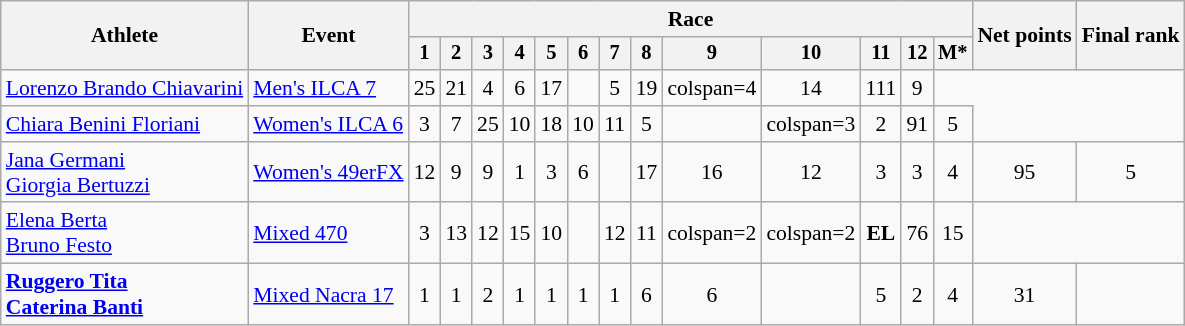<table class="wikitable" style="font-size:90%">
<tr>
<th rowspan="2">Athlete</th>
<th rowspan="2">Event</th>
<th colspan="13">Race</th>
<th rowspan=2>Net points</th>
<th rowspan=2>Final rank</th>
</tr>
<tr style="font-size:95%">
<th>1</th>
<th>2</th>
<th>3</th>
<th>4</th>
<th>5</th>
<th>6</th>
<th>7</th>
<th>8</th>
<th>9</th>
<th>10</th>
<th>11</th>
<th>12</th>
<th>M*</th>
</tr>
<tr align=center>
<td align=left><a href='#'>Lorenzo Brando Chiavarini</a></td>
<td align=left><a href='#'>Men's ILCA 7</a></td>
<td>25</td>
<td>21</td>
<td>4</td>
<td>6</td>
<td>17</td>
<td></td>
<td>5</td>
<td>19</td>
<td>colspan=4 </td>
<td>14</td>
<td>111</td>
<td>9</td>
</tr>
<tr align=center>
<td align=left><a href='#'>Chiara Benini Floriani</a></td>
<td align=left><a href='#'>Women's ILCA 6</a></td>
<td>3</td>
<td>7</td>
<td>25</td>
<td>10</td>
<td>18</td>
<td>10</td>
<td>11</td>
<td>5</td>
<td></td>
<td>colspan=3 </td>
<td>2</td>
<td>91</td>
<td>5</td>
</tr>
<tr align=center>
<td align=left><a href='#'>Jana Germani</a> <br><a href='#'>Giorgia Bertuzzi</a></td>
<td align=left><a href='#'>Women's 49erFX</a></td>
<td>12</td>
<td>9</td>
<td>9</td>
<td>1</td>
<td>3</td>
<td>6</td>
<td></td>
<td>17</td>
<td>16</td>
<td>12</td>
<td>3</td>
<td>3</td>
<td>4</td>
<td>95</td>
<td>5</td>
</tr>
<tr align=center>
<td align=left><a href='#'>Elena Berta</a><br><a href='#'>Bruno Festo</a></td>
<td align=left><a href='#'>Mixed 470</a></td>
<td>3</td>
<td>13</td>
<td>12</td>
<td>15</td>
<td>10</td>
<td></td>
<td>12</td>
<td>11</td>
<td>colspan=2 </td>
<td>colspan=2 </td>
<td><strong>EL</strong></td>
<td>76</td>
<td>15</td>
</tr>
<tr align=center>
<td align=left><strong><a href='#'>Ruggero Tita</a><br><a href='#'>Caterina Banti</a></strong></td>
<td align=left><a href='#'>Mixed Nacra 17</a></td>
<td>1</td>
<td>1</td>
<td>2</td>
<td>1</td>
<td>1</td>
<td>1</td>
<td>1</td>
<td>6</td>
<td>6</td>
<td></td>
<td>5</td>
<td>2</td>
<td>4</td>
<td>31</td>
<td></td>
</tr>
</table>
